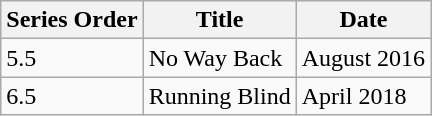<table class="wikitable">
<tr>
<th>Series Order</th>
<th>Title</th>
<th>Date</th>
</tr>
<tr>
<td>5.5</td>
<td>No Way Back</td>
<td>August 2016</td>
</tr>
<tr>
<td>6.5</td>
<td>Running Blind</td>
<td>April 2018</td>
</tr>
</table>
